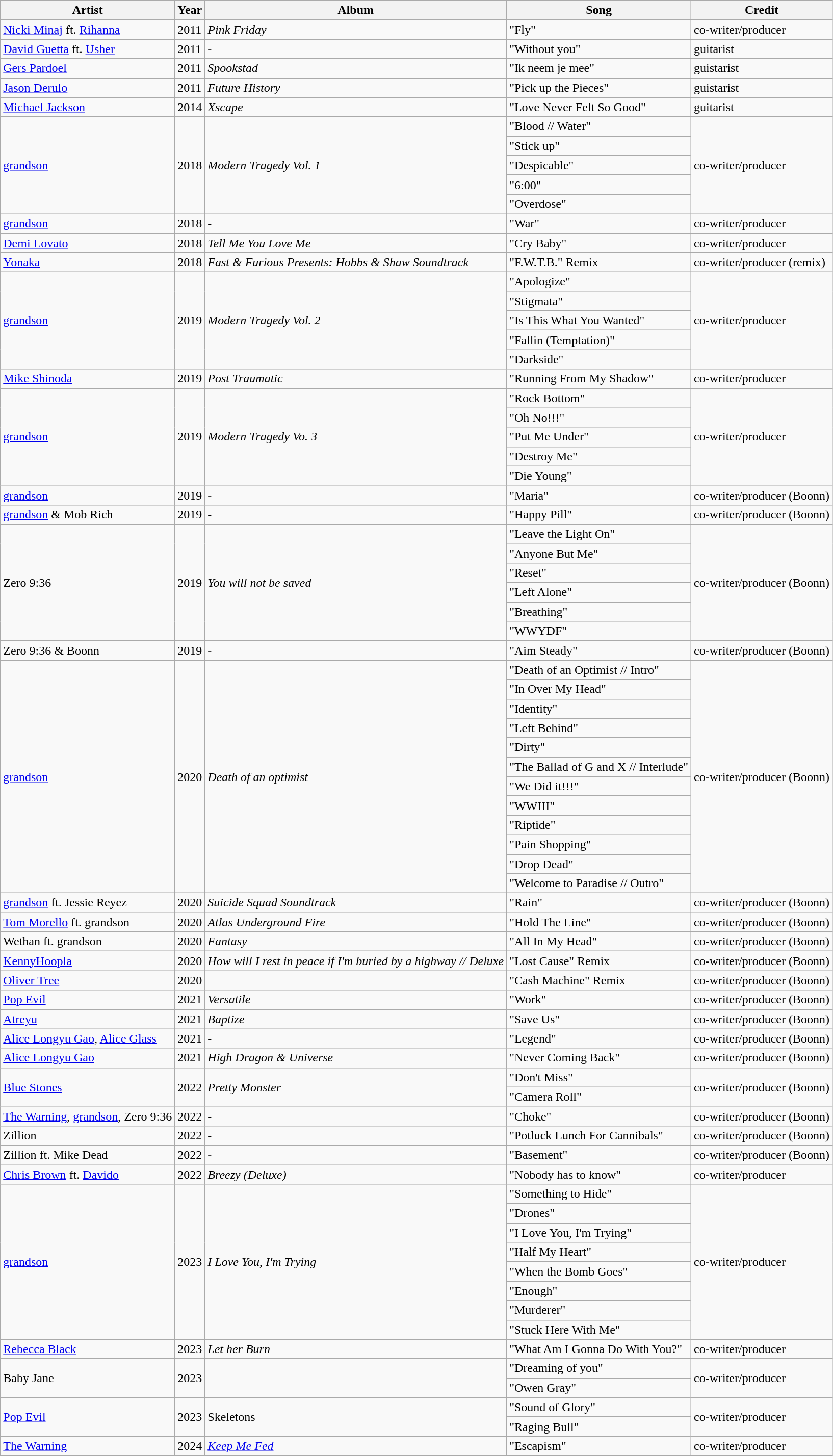<table class="wikitable">
<tr>
<th>Artist</th>
<th>Year</th>
<th>Album</th>
<th>Song</th>
<th>Credit</th>
</tr>
<tr>
<td><a href='#'>Nicki Minaj</a> ft. <a href='#'>Rihanna</a></td>
<td>2011</td>
<td><em>Pink Friday</em></td>
<td>"Fly"</td>
<td>co-writer/producer</td>
</tr>
<tr>
<td><a href='#'>David Guetta</a> ft. <a href='#'>Usher</a></td>
<td>2011</td>
<td>-</td>
<td>"Without you"</td>
<td>guitarist</td>
</tr>
<tr>
<td><a href='#'>Gers Pardoel</a></td>
<td>2011</td>
<td><em>Spookstad</em></td>
<td>"Ik neem je mee"</td>
<td>guistarist</td>
</tr>
<tr>
<td><a href='#'>Jason Derulo</a></td>
<td>2011</td>
<td><em>Future History</em></td>
<td>"Pick up the Pieces"</td>
<td>guistarist</td>
</tr>
<tr>
<td><a href='#'>Michael Jackson</a></td>
<td>2014</td>
<td><em>Xscape</em></td>
<td>"Love Never Felt So Good"</td>
<td>guitarist</td>
</tr>
<tr>
<td rowspan="5"><a href='#'>grandson</a></td>
<td rowspan="5">2018</td>
<td rowspan="5"><em>Modern Tragedy Vol. 1</em></td>
<td>"Blood // Water"</td>
<td rowspan="5">co-writer/producer</td>
</tr>
<tr>
<td>"Stick up"</td>
</tr>
<tr>
<td>"Despicable"</td>
</tr>
<tr>
<td>"6:00"</td>
</tr>
<tr>
<td>"Overdose"</td>
</tr>
<tr>
<td><a href='#'>grandson</a></td>
<td>2018</td>
<td>-</td>
<td>"War"</td>
<td>co-writer/producer</td>
</tr>
<tr>
<td><a href='#'>Demi Lovato</a></td>
<td>2018</td>
<td><em>Tell Me You Love Me</em></td>
<td>"Cry Baby"</td>
<td>co-writer/producer</td>
</tr>
<tr>
<td><a href='#'>Yonaka</a></td>
<td>2018</td>
<td><em>Fast & Furious Presents: Hobbs & Shaw Soundtrack</em></td>
<td>"F.W.T.B." Remix</td>
<td>co-writer/producer (remix)</td>
</tr>
<tr>
<td rowspan="5"><a href='#'>grandson</a></td>
<td rowspan="5">2019</td>
<td rowspan="5"><em>Modern Tragedy Vol. 2</em></td>
<td>"Apologize"</td>
<td rowspan="5">co-writer/producer</td>
</tr>
<tr>
<td>"Stigmata"</td>
</tr>
<tr>
<td>"Is This What You Wanted"</td>
</tr>
<tr>
<td>"Fallin (Temptation)"</td>
</tr>
<tr>
<td>"Darkside"</td>
</tr>
<tr>
<td><a href='#'>Mike Shinoda</a></td>
<td>2019</td>
<td><em>Post Traumatic</em></td>
<td>"Running From My Shadow"</td>
<td>co-writer/producer</td>
</tr>
<tr>
<td rowspan="5"><a href='#'>grandson</a></td>
<td rowspan="5">2019</td>
<td rowspan="5"><em>Modern Tragedy Vo. 3</em></td>
<td>"Rock Bottom"</td>
<td rowspan="5">co-writer/producer</td>
</tr>
<tr>
<td>"Oh No!!!"</td>
</tr>
<tr>
<td>"Put Me Under"</td>
</tr>
<tr>
<td>"Destroy Me"</td>
</tr>
<tr>
<td>"Die Young"</td>
</tr>
<tr>
<td><a href='#'>grandson</a></td>
<td>2019</td>
<td>-</td>
<td>"Maria"</td>
<td>co-writer/producer (Boonn)</td>
</tr>
<tr>
<td><a href='#'>grandson</a> & Mob Rich</td>
<td>2019</td>
<td>-</td>
<td>"Happy Pill"</td>
<td>co-writer/producer (Boonn)</td>
</tr>
<tr>
<td rowspan="6">Zero 9:36</td>
<td rowspan="6">2019</td>
<td rowspan="6"><em>You will not be saved</em></td>
<td>"Leave the Light On"</td>
<td rowspan="6">co-writer/producer (Boonn)</td>
</tr>
<tr>
<td>"Anyone But Me"</td>
</tr>
<tr>
<td>"Reset"</td>
</tr>
<tr>
<td>"Left Alone"</td>
</tr>
<tr>
<td>"Breathing"</td>
</tr>
<tr>
<td>"WWYDF"</td>
</tr>
<tr>
<td>Zero 9:36 & Boonn</td>
<td>2019</td>
<td>-</td>
<td>"Aim Steady"</td>
<td>co-writer/producer (Boonn)</td>
</tr>
<tr>
<td rowspan="12"><a href='#'>grandson</a></td>
<td rowspan="12">2020</td>
<td rowspan="12"><em>Death of an optimist</em></td>
<td>"Death of an Optimist // Intro"</td>
<td rowspan="12">co-writer/producer (Boonn)</td>
</tr>
<tr>
<td>"In Over My Head"</td>
</tr>
<tr>
<td>"Identity"</td>
</tr>
<tr>
<td>"Left Behind"</td>
</tr>
<tr>
<td>"Dirty"</td>
</tr>
<tr>
<td>"The Ballad of G and X // Interlude"</td>
</tr>
<tr>
<td>"We Did it!!!"</td>
</tr>
<tr>
<td>"WWIII"</td>
</tr>
<tr>
<td>"Riptide"</td>
</tr>
<tr>
<td>"Pain Shopping"</td>
</tr>
<tr>
<td>"Drop Dead"</td>
</tr>
<tr>
<td>"Welcome to Paradise // Outro"</td>
</tr>
<tr>
<td><a href='#'>grandson</a> ft. Jessie Reyez</td>
<td>2020</td>
<td><em>Suicide Squad Soundtrack</em></td>
<td>"Rain"</td>
<td>co-writer/producer (Boonn)</td>
</tr>
<tr>
<td><a href='#'>Tom Morello</a> ft. grandson</td>
<td>2020</td>
<td><em>Atlas Underground Fire</em></td>
<td>"Hold The Line"</td>
<td>co-writer/producer (Boonn)</td>
</tr>
<tr>
<td>Wethan ft. grandson</td>
<td>2020</td>
<td><em>Fantasy</em></td>
<td>"All In My Head"</td>
<td>co-writer/producer (Boonn)</td>
</tr>
<tr>
<td><a href='#'>KennyHoopla</a></td>
<td>2020</td>
<td><em>How will I rest in peace if I'm buried by a highway // Deluxe</em></td>
<td>"Lost Cause" Remix</td>
<td>co-writer/producer (Boonn)</td>
</tr>
<tr>
<td><a href='#'>Oliver Tree</a></td>
<td>2020</td>
<td></td>
<td>"Cash Machine" Remix</td>
<td>co-writer/producer (Boonn)</td>
</tr>
<tr>
<td><a href='#'>Pop Evil</a></td>
<td>2021</td>
<td><em>Versatile</em></td>
<td>"Work"</td>
<td>co-writer/producer (Boonn)</td>
</tr>
<tr>
<td><a href='#'>Atreyu</a></td>
<td>2021</td>
<td><em>Baptize</em></td>
<td>"Save Us"</td>
<td>co-writer/producer (Boonn)</td>
</tr>
<tr>
<td><a href='#'>Alice Longyu Gao</a>, <a href='#'>Alice Glass</a></td>
<td>2021</td>
<td>-</td>
<td>"Legend"</td>
<td>co-writer/producer (Boonn)</td>
</tr>
<tr>
<td><a href='#'>Alice Longyu Gao</a></td>
<td>2021</td>
<td><em>High Dragon & Universe</em></td>
<td>"Never Coming Back"</td>
<td>co-writer/producer (Boonn)</td>
</tr>
<tr>
<td rowspan="2"><a href='#'>Blue Stones</a></td>
<td rowspan="2">2022</td>
<td rowspan="2"><em>Pretty Monster</em></td>
<td>"Don't Miss"</td>
<td rowspan="2">co-writer/producer (Boonn)</td>
</tr>
<tr>
<td>"Camera Roll"</td>
</tr>
<tr>
<td><a href='#'>The Warning</a>, <a href='#'>grandson</a>, Zero 9:36</td>
<td>2022</td>
<td>-</td>
<td>"Choke"</td>
<td>co-writer/producer (Boonn)</td>
</tr>
<tr>
<td>Zillion</td>
<td>2022</td>
<td>-</td>
<td>"Potluck Lunch For Cannibals"</td>
<td>co-writer/producer (Boonn)</td>
</tr>
<tr>
<td>Zillion ft. Mike Dead</td>
<td>2022</td>
<td>-</td>
<td>"Basement"</td>
<td>co-writer/producer (Boonn)</td>
</tr>
<tr>
<td><a href='#'>Chris Brown</a> ft. <a href='#'>Davido</a></td>
<td>2022</td>
<td><em>Breezy (Deluxe)</em></td>
<td>"Nobody has to know"</td>
<td>co-writer/producer</td>
</tr>
<tr>
<td rowspan="8"><a href='#'>grandson</a></td>
<td rowspan="8">2023</td>
<td rowspan="8"><em>I Love You, I'm Trying</em></td>
<td>"Something to Hide"</td>
<td rowspan="8">co-writer/producer</td>
</tr>
<tr>
<td>"Drones"</td>
</tr>
<tr>
<td>"I Love You, I'm Trying"</td>
</tr>
<tr>
<td>"Half My Heart"</td>
</tr>
<tr>
<td>"When the Bomb Goes"</td>
</tr>
<tr>
<td>"Enough"</td>
</tr>
<tr>
<td>"Murderer"</td>
</tr>
<tr>
<td>"Stuck Here With Me"</td>
</tr>
<tr>
<td><a href='#'>Rebecca Black</a></td>
<td>2023</td>
<td><em>Let her Burn</em></td>
<td>"What Am I Gonna Do With You?"</td>
<td>co-writer/producer</td>
</tr>
<tr>
<td rowspan="2">Baby Jane</td>
<td rowspan="2">2023</td>
<td rowspan="2"></td>
<td>"Dreaming of you"</td>
<td rowspan="2">co-writer/producer</td>
</tr>
<tr>
<td>"Owen Gray"</td>
</tr>
<tr>
<td rowspan="2"><a href='#'>Pop Evil</a></td>
<td rowspan="2">2023</td>
<td rowspan="2">Skeletons</td>
<td>"Sound of Glory"</td>
<td rowspan="2">co-writer/producer</td>
</tr>
<tr>
<td>"Raging Bull"</td>
</tr>
<tr>
<td><a href='#'>The Warning</a></td>
<td>2024</td>
<td><em><a href='#'>Keep Me Fed</a></em></td>
<td>"Escapism"</td>
<td>co-writer/producer</td>
</tr>
</table>
